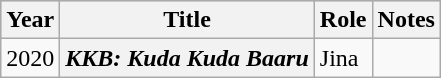<table class="wikitable sortable plainrowheaders">
<tr style="background:#ccc; text-align:center;">
<th scope="col">Year</th>
<th scope="col">Title</th>
<th scope="col">Role</th>
<th scope="col">Notes</th>
</tr>
<tr>
<td>2020</td>
<th scope="row"><em>KKB: Kuda Kuda Baaru</em></th>
<td>Jina</td>
<td></td>
</tr>
</table>
